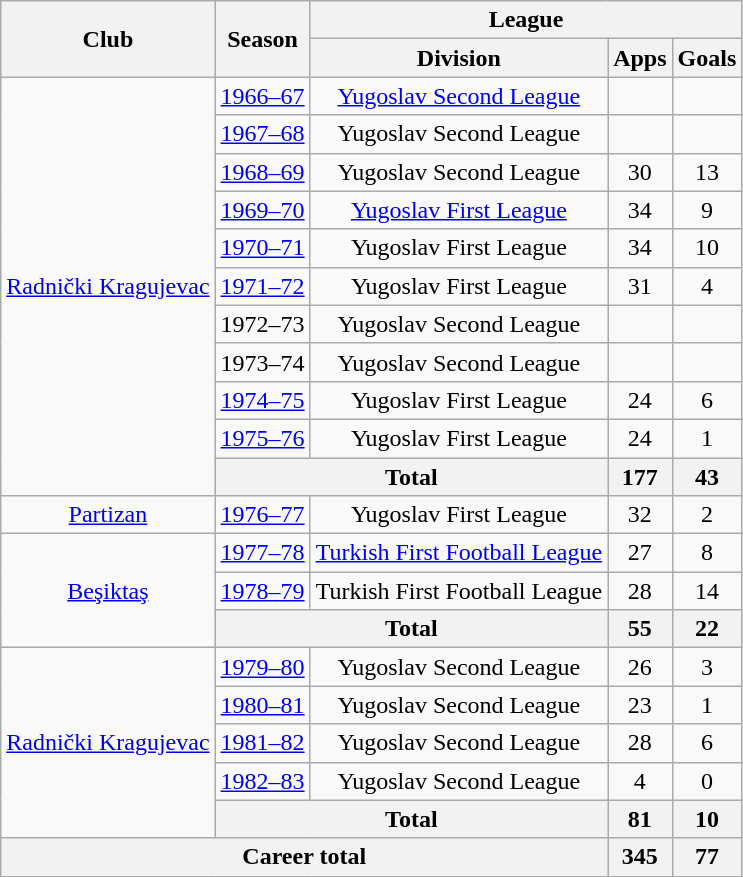<table class="wikitable" style="text-align:center">
<tr>
<th rowspan="2">Club</th>
<th rowspan="2">Season</th>
<th colspan="3">League</th>
</tr>
<tr>
<th>Division</th>
<th>Apps</th>
<th>Goals</th>
</tr>
<tr>
<td rowspan="11"><a href='#'>Radnički Kragujevac</a></td>
<td><a href='#'>1966–67</a></td>
<td><a href='#'>Yugoslav Second League</a></td>
<td></td>
<td></td>
</tr>
<tr>
<td><a href='#'>1967–68</a></td>
<td>Yugoslav Second League</td>
<td></td>
<td></td>
</tr>
<tr>
<td><a href='#'>1968–69</a></td>
<td>Yugoslav Second League</td>
<td>30</td>
<td>13</td>
</tr>
<tr>
<td><a href='#'>1969–70</a></td>
<td><a href='#'>Yugoslav First League</a></td>
<td>34</td>
<td>9</td>
</tr>
<tr>
<td><a href='#'>1970–71</a></td>
<td>Yugoslav First League</td>
<td>34</td>
<td>10</td>
</tr>
<tr>
<td><a href='#'>1971–72</a></td>
<td>Yugoslav First League</td>
<td>31</td>
<td>4</td>
</tr>
<tr>
<td>1972–73</td>
<td>Yugoslav Second League</td>
<td></td>
<td></td>
</tr>
<tr>
<td>1973–74</td>
<td>Yugoslav Second League</td>
<td></td>
<td></td>
</tr>
<tr>
<td><a href='#'>1974–75</a></td>
<td>Yugoslav First League</td>
<td>24</td>
<td>6</td>
</tr>
<tr>
<td><a href='#'>1975–76</a></td>
<td>Yugoslav First League</td>
<td>24</td>
<td>1</td>
</tr>
<tr>
<th colspan="2">Total</th>
<th>177</th>
<th>43</th>
</tr>
<tr>
<td><a href='#'>Partizan</a></td>
<td><a href='#'>1976–77</a></td>
<td>Yugoslav First League</td>
<td>32</td>
<td>2</td>
</tr>
<tr>
<td rowspan="3"><a href='#'>Beşiktaş</a></td>
<td><a href='#'>1977–78</a></td>
<td><a href='#'>Turkish First Football League</a></td>
<td>27</td>
<td>8</td>
</tr>
<tr>
<td><a href='#'>1978–79</a></td>
<td>Turkish First Football League</td>
<td>28</td>
<td>14</td>
</tr>
<tr>
<th colspan="2">Total</th>
<th>55</th>
<th>22</th>
</tr>
<tr>
<td rowspan="5"><a href='#'>Radnički Kragujevac</a></td>
<td><a href='#'>1979–80</a></td>
<td>Yugoslav Second League</td>
<td>26</td>
<td>3</td>
</tr>
<tr>
<td><a href='#'>1980–81</a></td>
<td>Yugoslav Second League</td>
<td>23</td>
<td>1</td>
</tr>
<tr>
<td><a href='#'>1981–82</a></td>
<td>Yugoslav Second League</td>
<td>28</td>
<td>6</td>
</tr>
<tr>
<td><a href='#'>1982–83</a></td>
<td>Yugoslav Second League</td>
<td>4</td>
<td>0</td>
</tr>
<tr>
<th colspan="2">Total</th>
<th>81</th>
<th>10</th>
</tr>
<tr>
<th colspan="3">Career total</th>
<th>345</th>
<th>77</th>
</tr>
</table>
